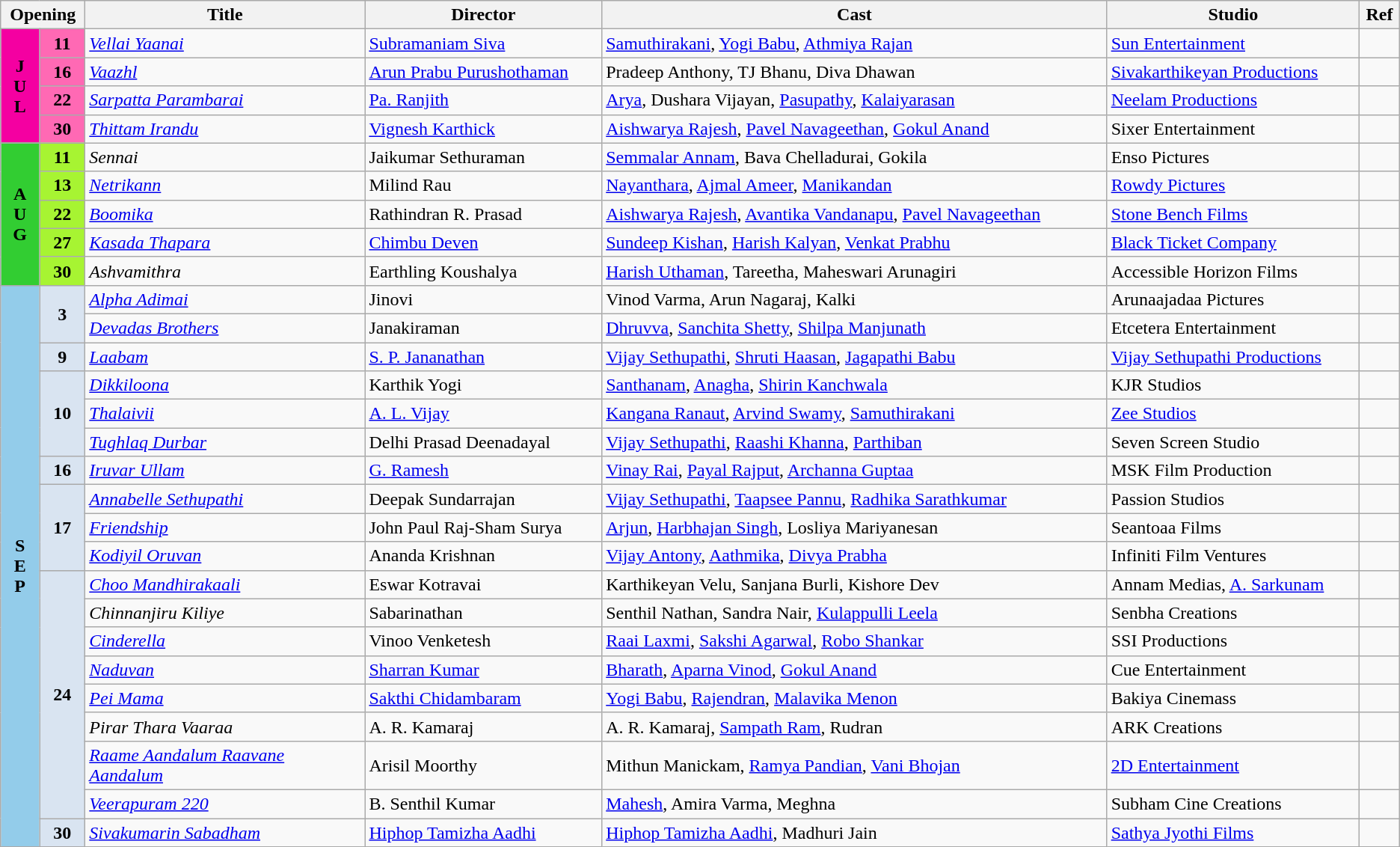<table class="wikitable sortable">
<tr>
<th colspan="2">Opening</th>
<th style="width:20%;">Title</th>
<th>Director</th>
<th>Cast</th>
<th>Studio</th>
<th>Ref</th>
</tr>
<tr>
<td rowspan="4" style="text-align:center; background:#F400A1; textcolor:#000;"><strong>J<br>U<br>L</strong></td>
<td style="text-align:center; background:hotPink;"><strong>11</strong></td>
<td><em><a href='#'>Vellai Yaanai</a></em></td>
<td><a href='#'>Subramaniam Siva</a></td>
<td><a href='#'>Samuthirakani</a>,  <a href='#'>Yogi Babu</a>, <a href='#'>Athmiya Rajan</a></td>
<td><a href='#'>Sun Entertainment</a></td>
<td></td>
</tr>
<tr>
<td style="text-align:center; background:hotPink;"><strong>16</strong></td>
<td><em><a href='#'>Vaazhl</a></em></td>
<td><a href='#'>Arun Prabu Purushothaman</a></td>
<td>Pradeep Anthony, TJ Bhanu, Diva Dhawan</td>
<td><a href='#'>Sivakarthikeyan Productions</a></td>
<td></td>
</tr>
<tr>
<td style="text-align:center; background:hotPink;"><strong>22</strong></td>
<td><em><a href='#'>Sarpatta Parambarai</a></em></td>
<td><a href='#'>Pa. Ranjith</a></td>
<td><a href='#'>Arya</a>, Dushara Vijayan, <a href='#'>Pasupathy</a>, <a href='#'>Kalaiyarasan</a></td>
<td><a href='#'>Neelam Productions</a></td>
<td></td>
</tr>
<tr>
<td style="text-align:center; background:hotPink;"><strong>30</strong></td>
<td><em><a href='#'>Thittam Irandu</a></em></td>
<td><a href='#'>Vignesh Karthick</a></td>
<td><a href='#'>Aishwarya Rajesh</a>, <a href='#'>Pavel Navageethan</a>, <a href='#'>Gokul Anand</a></td>
<td>Sixer Entertainment</td>
<td></td>
</tr>
<tr>
<td rowspan="5" style="text-align:center; background:#32CD32; textcolor:#d580ff;"><strong>A<br>U<br>G</strong></td>
<td style="text-align:center; background:#A7F432;"><strong>11</strong></td>
<td><em>Sennai</em></td>
<td>Jaikumar Sethuraman</td>
<td><a href='#'>Semmalar Annam</a>, Bava Chelladurai, Gokila</td>
<td>Enso Pictures</td>
<td></td>
</tr>
<tr>
<td style="text-align:center; background:#A7F432;"><strong>13</strong></td>
<td><em><a href='#'>Netrikann</a></em></td>
<td>Milind Rau</td>
<td><a href='#'>Nayanthara</a>, <a href='#'>Ajmal Ameer</a>, <a href='#'>Manikandan</a></td>
<td><a href='#'>Rowdy Pictures</a></td>
<td></td>
</tr>
<tr>
<td style="text-align:center; background:#A7F432;"><strong>22</strong></td>
<td><em><a href='#'>Boomika</a></em></td>
<td>Rathindran R. Prasad</td>
<td><a href='#'>Aishwarya Rajesh</a>, <a href='#'>Avantika Vandanapu</a>, <a href='#'>Pavel Navageethan</a></td>
<td><a href='#'>Stone Bench Films</a></td>
<td></td>
</tr>
<tr>
<td style="text-align:center; background:#A7F432;"><strong>27</strong></td>
<td><em><a href='#'>Kasada Thapara</a></em></td>
<td><a href='#'>Chimbu Deven</a></td>
<td><a href='#'>Sundeep Kishan</a>, <a href='#'>Harish Kalyan</a>, <a href='#'>Venkat Prabhu</a></td>
<td><a href='#'>Black Ticket Company</a></td>
<td></td>
</tr>
<tr>
<td style="text-align:center; background:#A7F432;"><strong>30</strong></td>
<td><em>Ashvamithra</em></td>
<td>Earthling Koushalya</td>
<td><a href='#'>Harish Uthaman</a>, Tareetha, Maheswari Arunagiri</td>
<td>Accessible Horizon Films</td>
<td></td>
</tr>
<tr>
<td rowspan="19" style="text-align:center; background:#93CCEA; textcolor:#d580ff;"><strong>S<br>E<br>P</strong></td>
<td rowspan="2" style="text-align:center; background:#d9e4f1;"><strong>3</strong></td>
<td><em><a href='#'>Alpha Adimai</a></em></td>
<td>Jinovi</td>
<td>Vinod Varma, Arun Nagaraj, Kalki</td>
<td>Arunaajadaa Pictures</td>
<td></td>
</tr>
<tr>
<td><em><a href='#'>Devadas Brothers</a></em></td>
<td>Janakiraman</td>
<td><a href='#'>Dhruvva</a>, <a href='#'>Sanchita Shetty</a>, <a href='#'>Shilpa Manjunath</a></td>
<td>Etcetera Entertainment</td>
<td></td>
</tr>
<tr>
<td style="text-align:center; background:#d9e4f1;"><strong>9</strong></td>
<td><em><a href='#'>Laabam</a></em></td>
<td><a href='#'>S. P. Jananathan</a></td>
<td><a href='#'>Vijay Sethupathi</a>, <a href='#'>Shruti Haasan</a>, <a href='#'>Jagapathi Babu</a></td>
<td><a href='#'>Vijay Sethupathi Productions</a></td>
<td></td>
</tr>
<tr>
<td rowspan="3" style="text-align:center; background:#d9e4f1;"><strong>10</strong></td>
<td><em><a href='#'>Dikkiloona</a></em></td>
<td>Karthik Yogi</td>
<td><a href='#'>Santhanam</a>, <a href='#'>Anagha</a>, <a href='#'>Shirin Kanchwala</a></td>
<td>KJR Studios</td>
<td></td>
</tr>
<tr>
<td><em><a href='#'>Thalaivii</a></em></td>
<td><a href='#'>A. L. Vijay</a></td>
<td><a href='#'>Kangana Ranaut</a>, <a href='#'>Arvind Swamy</a>, <a href='#'>Samuthirakani</a></td>
<td><a href='#'>Zee Studios</a></td>
<td></td>
</tr>
<tr>
<td><em><a href='#'>Tughlaq Durbar</a></em></td>
<td>Delhi Prasad Deenadayal</td>
<td><a href='#'>Vijay Sethupathi</a>, <a href='#'>Raashi Khanna</a>, <a href='#'>Parthiban</a></td>
<td>Seven Screen Studio</td>
<td></td>
</tr>
<tr>
<td style="text-align:center; background:#d9e4f1;"><strong>16</strong></td>
<td><em><a href='#'>Iruvar Ullam</a></em></td>
<td><a href='#'>G. Ramesh</a></td>
<td><a href='#'>Vinay Rai</a>, <a href='#'>Payal Rajput</a>, <a href='#'>Archanna Guptaa</a></td>
<td>MSK Film Production</td>
</tr>
<tr>
<td rowspan="3" style="text-align:center; background:#d9e4f1;"><strong>17</strong></td>
<td><em><a href='#'>Annabelle Sethupathi</a></em></td>
<td>Deepak Sundarrajan</td>
<td><a href='#'>Vijay Sethupathi</a>, <a href='#'>Taapsee Pannu</a>, <a href='#'>Radhika Sarathkumar</a></td>
<td>Passion Studios</td>
<td></td>
</tr>
<tr>
<td><em><a href='#'>Friendship</a></em></td>
<td>John Paul Raj-Sham Surya</td>
<td><a href='#'>Arjun</a>, <a href='#'>Harbhajan Singh</a>, Losliya Mariyanesan</td>
<td>Seantoaa Films</td>
<td></td>
</tr>
<tr>
<td><em><a href='#'>Kodiyil Oruvan</a></em></td>
<td>Ananda Krishnan</td>
<td><a href='#'>Vijay Antony</a>, <a href='#'>Aathmika</a>, <a href='#'>Divya Prabha</a></td>
<td>Infiniti Film Ventures</td>
<td></td>
</tr>
<tr>
<td rowspan="8" style="text-align:center; background:#d9e4f1;"><strong>24</strong></td>
<td><em><a href='#'>Choo Mandhirakaali</a></em></td>
<td>Eswar Kotravai</td>
<td>Karthikeyan Velu, Sanjana Burli, Kishore Dev</td>
<td>Annam Medias, <a href='#'>A. Sarkunam</a></td>
<td></td>
</tr>
<tr>
<td><em>Chinnanjiru Kiliye</em></td>
<td>Sabarinathan</td>
<td>Senthil Nathan, Sandra Nair, <a href='#'>Kulappulli Leela</a></td>
<td>Senbha Creations</td>
<td></td>
</tr>
<tr>
<td><em><a href='#'>Cinderella</a></em></td>
<td>Vinoo Venketesh</td>
<td><a href='#'>Raai Laxmi</a>, <a href='#'>Sakshi Agarwal</a>, <a href='#'>Robo Shankar</a></td>
<td>SSI Productions</td>
<td></td>
</tr>
<tr>
<td><em><a href='#'>Naduvan</a></em></td>
<td><a href='#'>Sharran Kumar</a></td>
<td><a href='#'>Bharath</a>, <a href='#'>Aparna Vinod</a>, <a href='#'>Gokul Anand</a></td>
<td>Cue Entertainment</td>
<td></td>
</tr>
<tr>
<td><em><a href='#'>Pei Mama</a></em></td>
<td><a href='#'>Sakthi Chidambaram</a></td>
<td><a href='#'>Yogi Babu</a>, <a href='#'>Rajendran</a>, <a href='#'>Malavika Menon</a></td>
<td>Bakiya Cinemass</td>
<td></td>
</tr>
<tr>
<td><em>Pirar Thara Vaaraa</em></td>
<td>A. R. Kamaraj</td>
<td>A. R. Kamaraj, <a href='#'>Sampath Ram</a>, Rudran</td>
<td>ARK Creations</td>
<td></td>
</tr>
<tr>
<td><em><a href='#'>Raame Aandalum Raavane Aandalum</a></em></td>
<td>Arisil Moorthy</td>
<td>Mithun Manickam, <a href='#'>Ramya Pandian</a>, <a href='#'>Vani Bhojan</a></td>
<td><a href='#'>2D Entertainment</a></td>
<td></td>
</tr>
<tr>
<td><em><a href='#'>Veerapuram 220</a></em></td>
<td>B. Senthil Kumar</td>
<td><a href='#'>Mahesh</a>, Amira Varma, Meghna</td>
<td>Subham Cine Creations</td>
<td></td>
</tr>
<tr>
<td style="text-align:center; background:#d9e4f1;"><strong>30</strong></td>
<td><em><a href='#'>Sivakumarin Sabadham</a></em></td>
<td><a href='#'>Hiphop Tamizha Aadhi</a></td>
<td><a href='#'>Hiphop Tamizha Aadhi</a>, Madhuri Jain</td>
<td><a href='#'>Sathya Jyothi Films</a></td>
<td></td>
</tr>
</table>
